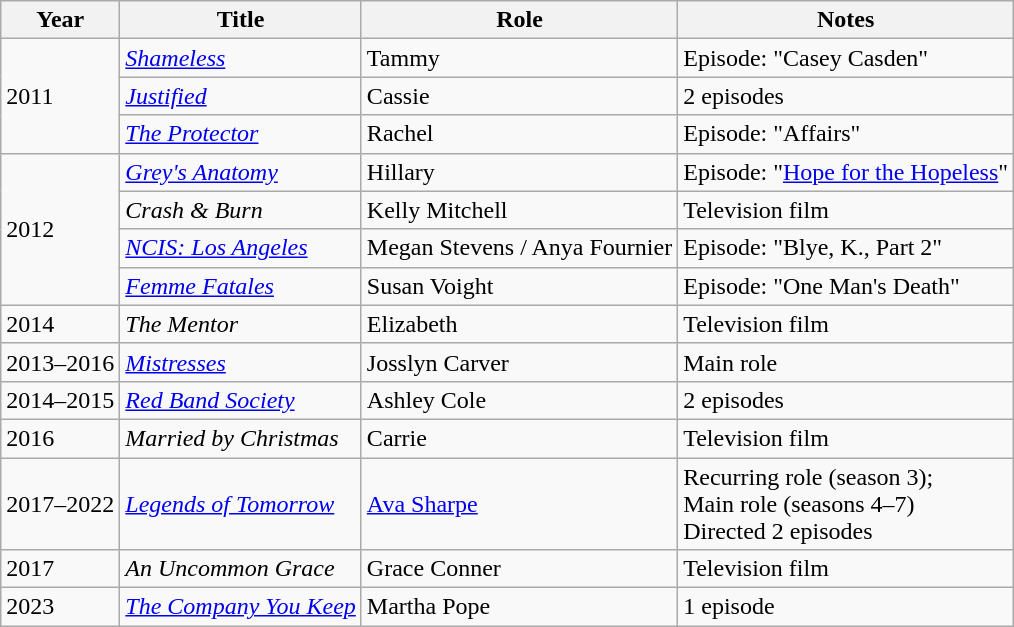<table class="wikitable sortable">
<tr>
<th>Year</th>
<th>Title</th>
<th>Role</th>
<th class="unsortable">Notes</th>
</tr>
<tr>
<td rowspan="3">2011</td>
<td><em><a href='#'>Shameless</a></em></td>
<td>Tammy</td>
<td>Episode: "Casey Casden"</td>
</tr>
<tr>
<td><em><a href='#'>Justified</a></em></td>
<td>Cassie</td>
<td>2 episodes</td>
</tr>
<tr>
<td><em><a href='#'>The Protector</a></em></td>
<td>Rachel</td>
<td>Episode: "Affairs"</td>
</tr>
<tr>
<td rowspan="4">2012</td>
<td><em><a href='#'>Grey's Anatomy</a></em></td>
<td>Hillary</td>
<td>Episode: "<a href='#'>Hope for the Hopeless</a>"</td>
</tr>
<tr>
<td><em>Crash & Burn</em></td>
<td>Kelly Mitchell</td>
<td>Television film</td>
</tr>
<tr>
<td><em><a href='#'>NCIS: Los Angeles</a></em></td>
<td>Megan Stevens / Anya Fournier</td>
<td>Episode: "Blye, K., Part 2"</td>
</tr>
<tr>
<td><em><a href='#'>Femme Fatales</a></em></td>
<td>Susan Voight</td>
<td>Episode: "One Man's Death"</td>
</tr>
<tr>
<td>2014</td>
<td><em>The Mentor</em></td>
<td>Elizabeth</td>
<td>Television film</td>
</tr>
<tr>
<td>2013–2016</td>
<td><em><a href='#'>Mistresses</a></em></td>
<td>Josslyn Carver</td>
<td>Main role</td>
</tr>
<tr>
<td>2014–2015</td>
<td><em><a href='#'>Red Band Society</a></em></td>
<td>Ashley Cole</td>
<td>2 episodes</td>
</tr>
<tr>
<td>2016</td>
<td><em>Married by Christmas</em></td>
<td>Carrie</td>
<td>Television film</td>
</tr>
<tr>
<td>2017–2022</td>
<td><em><a href='#'>Legends of Tomorrow</a></em></td>
<td><a href='#'>Ava Sharpe</a></td>
<td>Recurring role (season 3); <br> Main role (seasons 4–7) <br> Directed 2 episodes</td>
</tr>
<tr>
<td>2017</td>
<td><em>An Uncommon Grace</em></td>
<td>Grace Conner</td>
<td>Television film</td>
</tr>
<tr>
<td>2023</td>
<td><em><a href='#'>The Company You Keep</a></em></td>
<td>Martha Pope</td>
<td>1 episode</td>
</tr>
</table>
